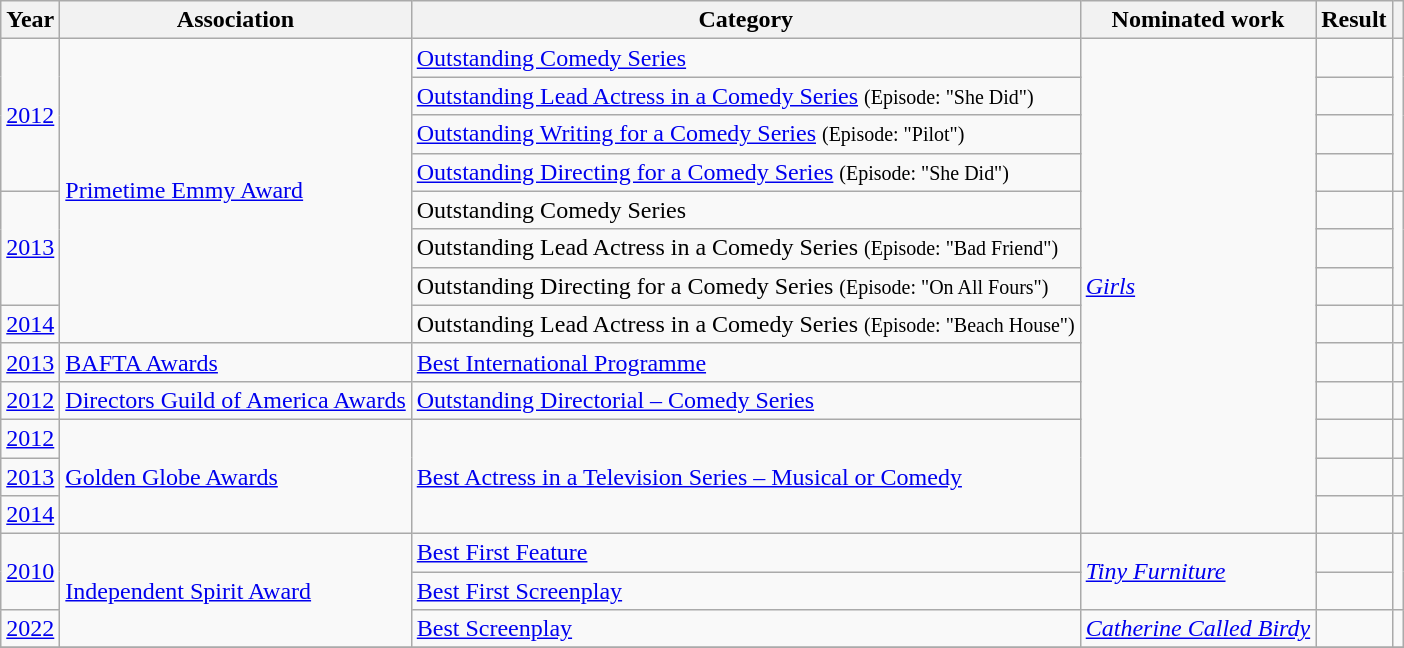<table class="wikitable sortable">
<tr>
<th class=unsortable>Year</th>
<th>Association</th>
<th>Category</th>
<th>Nominated work</th>
<th>Result</th>
<th class=unsortable></th>
</tr>
<tr>
<td rowspan=4><a href='#'>2012</a></td>
<td rowspan=8><a href='#'>Primetime Emmy Award</a></td>
<td><a href='#'>Outstanding Comedy Series</a></td>
<td rowspan=13><em><a href='#'>Girls</a></em></td>
<td></td>
<td rowspan=4></td>
</tr>
<tr>
<td><a href='#'>Outstanding Lead Actress in a Comedy Series</a> <small> (Episode: "She Did") </small></td>
<td></td>
</tr>
<tr>
<td><a href='#'>Outstanding Writing for a Comedy Series</a> <small> (Episode: "Pilot") </small></td>
<td></td>
</tr>
<tr>
<td><a href='#'>Outstanding Directing for a Comedy Series</a> <small> (Episode: "She Did") </small></td>
<td></td>
</tr>
<tr>
<td rowspan=3><a href='#'>2013</a></td>
<td>Outstanding Comedy Series</td>
<td></td>
<td rowspan=3></td>
</tr>
<tr>
<td>Outstanding Lead Actress in a Comedy Series <small> (Episode: "Bad Friend") </small></td>
<td></td>
</tr>
<tr>
<td>Outstanding Directing for a Comedy Series <small> (Episode: "On All Fours") </small></td>
<td></td>
</tr>
<tr>
<td><a href='#'>2014</a></td>
<td>Outstanding Lead Actress in a Comedy Series <small> (Episode: "Beach House") </small></td>
<td></td>
<td></td>
</tr>
<tr>
<td><a href='#'>2013</a></td>
<td><a href='#'>BAFTA Awards</a></td>
<td><a href='#'>Best International Programme</a></td>
<td></td>
<td></td>
</tr>
<tr>
<td><a href='#'>2012</a></td>
<td><a href='#'>Directors Guild of America Awards</a></td>
<td><a href='#'>Outstanding Directorial – Comedy Series</a></td>
<td></td>
<td></td>
</tr>
<tr>
<td><a href='#'>2012</a></td>
<td rowspan=3><a href='#'>Golden Globe Awards</a></td>
<td rowspan=3><a href='#'>Best Actress in a Television Series – Musical or Comedy</a></td>
<td></td>
<td></td>
</tr>
<tr>
<td><a href='#'>2013</a></td>
<td></td>
<td></td>
</tr>
<tr>
<td><a href='#'>2014</a></td>
<td></td>
<td></td>
</tr>
<tr>
<td rowspan=2><a href='#'>2010</a></td>
<td rowspan=3><a href='#'>Independent Spirit Award</a></td>
<td><a href='#'>Best First Feature</a></td>
<td rowspan=2><em><a href='#'>Tiny Furniture</a></em></td>
<td></td>
<td rowspan=2></td>
</tr>
<tr>
<td><a href='#'>Best First Screenplay</a></td>
<td></td>
</tr>
<tr>
<td><a href='#'>2022</a></td>
<td><a href='#'>Best Screenplay</a></td>
<td><em><a href='#'>Catherine Called Birdy</a></em></td>
<td></td>
<td></td>
</tr>
<tr>
</tr>
</table>
